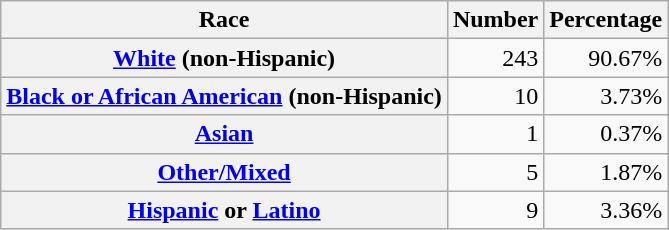<table class="wikitable" style="text-align:right">
<tr>
<th scope="col">Race</th>
<th scope="col">Number</th>
<th scope="col">Percentage</th>
</tr>
<tr>
<th scope="row"><a href='#'>White</a> (non-Hispanic)</th>
<td>243</td>
<td>90.67%</td>
</tr>
<tr>
<th scope="row"><a href='#'>Black or African American</a> (non-Hispanic)</th>
<td>10</td>
<td>3.73%</td>
</tr>
<tr>
<th scope="row"><a href='#'>Asian</a></th>
<td>1</td>
<td>0.37%</td>
</tr>
<tr>
<th scope="row"><a href='#'>Other/Mixed</a></th>
<td>5</td>
<td>1.87%</td>
</tr>
<tr>
<th scope="row"><a href='#'>Hispanic</a> or <a href='#'>Latino</a></th>
<td>9</td>
<td>3.36%</td>
</tr>
</table>
